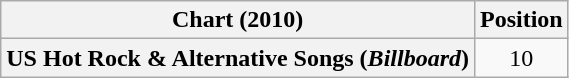<table class="wikitable plainrowheaders" style="text-align:center">
<tr>
<th scope="col">Chart (2010)</th>
<th scope="col">Position</th>
</tr>
<tr>
<th scope="row">US Hot Rock & Alternative Songs (<em>Billboard</em>)</th>
<td>10</td>
</tr>
</table>
